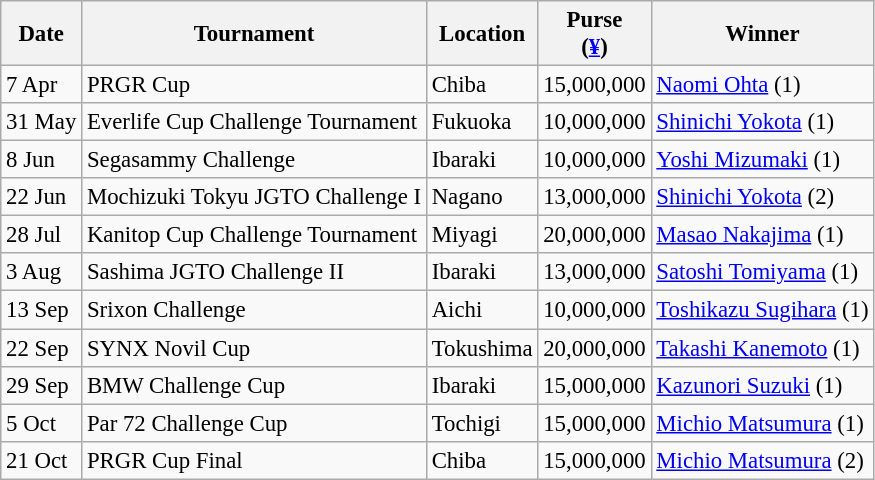<table class="wikitable" style="font-size:95%">
<tr>
<th>Date</th>
<th>Tournament</th>
<th>Location</th>
<th>Purse<br>(<a href='#'>¥</a>)</th>
<th>Winner</th>
</tr>
<tr>
<td>7 Apr</td>
<td>PRGR Cup</td>
<td>Chiba</td>
<td align=right>15,000,000</td>
<td> <a href='#'>Naomi Ohta</a> (1)</td>
</tr>
<tr>
<td>31 May</td>
<td>Everlife Cup Challenge Tournament</td>
<td>Fukuoka</td>
<td align=right>10,000,000</td>
<td> <a href='#'>Shinichi Yokota</a> (1)</td>
</tr>
<tr>
<td>8 Jun</td>
<td>Segasammy Challenge</td>
<td>Ibaraki</td>
<td align=right>10,000,000</td>
<td> <a href='#'>Yoshi Mizumaki</a> (1)</td>
</tr>
<tr>
<td>22 Jun</td>
<td>Mochizuki Tokyu JGTO Challenge I</td>
<td>Nagano</td>
<td align=right>13,000,000</td>
<td> <a href='#'>Shinichi Yokota</a> (2)</td>
</tr>
<tr>
<td>28 Jul</td>
<td>Kanitop Cup Challenge Tournament</td>
<td>Miyagi</td>
<td align=right>20,000,000</td>
<td> <a href='#'>Masao Nakajima</a> (1)</td>
</tr>
<tr>
<td>3 Aug</td>
<td>Sashima JGTO Challenge II</td>
<td>Ibaraki</td>
<td align=right>13,000,000</td>
<td> <a href='#'>Satoshi Tomiyama</a> (1)</td>
</tr>
<tr>
<td>13 Sep</td>
<td>Srixon Challenge</td>
<td>Aichi</td>
<td align=right>10,000,000</td>
<td> <a href='#'>Toshikazu Sugihara</a> (1)</td>
</tr>
<tr>
<td>22 Sep</td>
<td>SYNX Novil Cup</td>
<td>Tokushima</td>
<td align=right>20,000,000</td>
<td> <a href='#'>Takashi Kanemoto</a> (1)</td>
</tr>
<tr>
<td>29 Sep</td>
<td>BMW Challenge Cup</td>
<td>Ibaraki</td>
<td align=right>15,000,000</td>
<td> <a href='#'>Kazunori Suzuki</a> (1)</td>
</tr>
<tr>
<td>5 Oct</td>
<td>Par 72 Challenge Cup</td>
<td>Tochigi</td>
<td align=right>15,000,000</td>
<td> <a href='#'>Michio Matsumura</a> (1)</td>
</tr>
<tr>
<td>21 Oct</td>
<td>PRGR Cup Final</td>
<td>Chiba</td>
<td align=right>15,000,000</td>
<td> <a href='#'>Michio Matsumura</a> (2)</td>
</tr>
</table>
